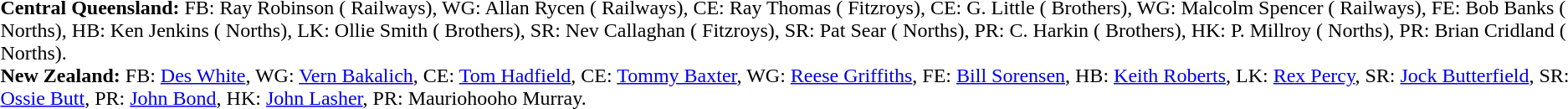<table width="100%" class="mw-collapsible mw-collapsed">
<tr>
<td valign="top" width="50%"><br><strong>Central Queensland:</strong> FB: Ray Robinson ( Railways), WG: Allan Rycen ( Railways), CE: Ray Thomas ( Fitzroys), CE: G. Little ( Brothers), WG: Malcolm Spencer ( Railways), FE: Bob Banks ( Norths), HB: Ken Jenkins ( Norths), LK: Ollie Smith ( Brothers), SR: Nev Callaghan ( Fitzroys), SR: Pat Sear ( Norths), PR: C. Harkin ( Brothers), HK: P. Millroy ( Norths), PR: Brian Cridland ( Norths). <br>
<strong>New Zealand:</strong> FB: <a href='#'>Des White</a>, WG: <a href='#'>Vern Bakalich</a>, CE: <a href='#'>Tom Hadfield</a>, CE: <a href='#'>Tommy Baxter</a>, WG: <a href='#'>Reese Griffiths</a>, FE: <a href='#'>Bill Sorensen</a>, HB: <a href='#'>Keith Roberts</a>, LK: <a href='#'>Rex Percy</a>, SR: <a href='#'>Jock Butterfield</a>, SR: <a href='#'>Ossie Butt</a>, PR: <a href='#'>John Bond</a>, HK: <a href='#'>John Lasher</a>, PR: Mauriohooho Murray.</td>
</tr>
</table>
